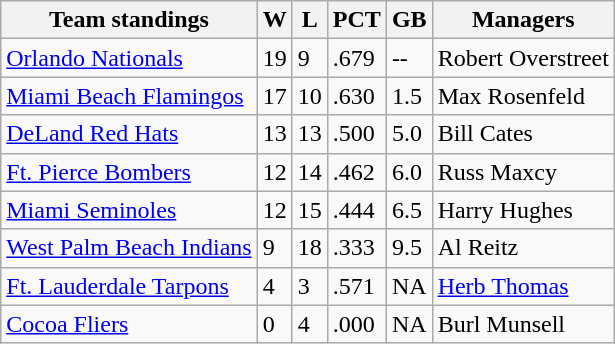<table class="wikitable">
<tr>
<th>Team standings</th>
<th>W</th>
<th>L</th>
<th>PCT</th>
<th>GB</th>
<th>Managers</th>
</tr>
<tr>
<td><a href='#'>Orlando Nationals</a></td>
<td>19</td>
<td>9</td>
<td>.679</td>
<td>--</td>
<td>Robert Overstreet</td>
</tr>
<tr>
<td><a href='#'>Miami Beach Flamingos</a></td>
<td>17</td>
<td>10</td>
<td>.630</td>
<td>1.5</td>
<td>Max Rosenfeld</td>
</tr>
<tr>
<td><a href='#'>DeLand Red Hats</a></td>
<td>13</td>
<td>13</td>
<td>.500</td>
<td>5.0</td>
<td>Bill Cates</td>
</tr>
<tr>
<td><a href='#'>Ft. Pierce Bombers</a></td>
<td>12</td>
<td>14</td>
<td>.462</td>
<td>6.0</td>
<td>Russ Maxcy</td>
</tr>
<tr>
<td><a href='#'>Miami Seminoles</a></td>
<td>12</td>
<td>15</td>
<td>.444</td>
<td>6.5</td>
<td>Harry Hughes</td>
</tr>
<tr>
<td><a href='#'>West Palm Beach Indians</a></td>
<td>9</td>
<td>18</td>
<td>.333</td>
<td>9.5</td>
<td>Al Reitz</td>
</tr>
<tr>
<td><a href='#'>Ft. Lauderdale Tarpons</a></td>
<td>4</td>
<td>3</td>
<td>.571</td>
<td>NA</td>
<td><a href='#'>Herb Thomas</a></td>
</tr>
<tr>
<td><a href='#'>Cocoa Fliers</a></td>
<td>0</td>
<td>4</td>
<td>.000</td>
<td>NA</td>
<td>Burl Munsell</td>
</tr>
</table>
